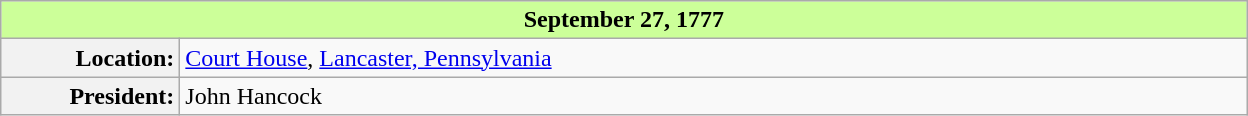<table class=wikitable>
<tr>
<th colspan=2 style="background:#ccff99;">September 27, 1777</th>
</tr>
<tr>
<th style="width: 7em; text-align: right">Location:</th>
<td style="width: 44em;"><a href='#'>Court House</a>, <a href='#'>Lancaster, Pennsylvania</a></td>
</tr>
<tr>
<th style="text-align: right">President:</th>
<td>John Hancock</td>
</tr>
</table>
